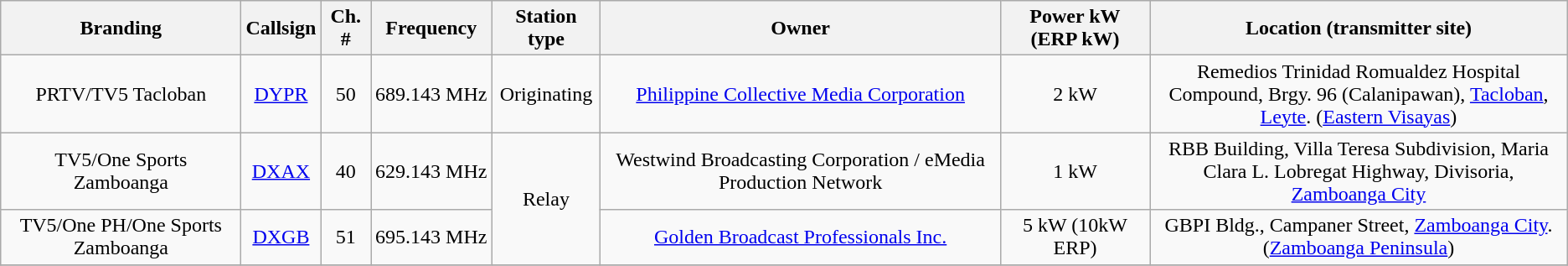<table class="wikitable style"="width:100%" style="text-align:center;">
<tr>
<th>Branding</th>
<th>Callsign</th>
<th>Ch. #</th>
<th>Frequency</th>
<th>Station type</th>
<th>Owner</th>
<th>Power kW (ERP kW)</th>
<th class="unsortable" width="325px">Location (transmitter site)</th>
</tr>
<tr>
<td>PRTV/TV5 Tacloban</td>
<td><a href='#'>DYPR</a></td>
<td>50</td>
<td>689.143 MHz</td>
<td>Originating</td>
<td><a href='#'>Philippine Collective Media Corporation</a></td>
<td>2 kW</td>
<td>Remedios Trinidad Romualdez Hospital Compound, Brgy. 96 (Calanipawan), <a href='#'>Tacloban</a>, <a href='#'>Leyte</a>. (<a href='#'>Eastern Visayas</a>)</td>
</tr>
<tr>
<td>TV5/One Sports Zamboanga</td>
<td><a href='#'>DXAX</a></td>
<td>40</td>
<td>629.143 MHz</td>
<td rowspan="2">Relay</td>
<td>Westwind Broadcasting Corporation / eMedia Production Network</td>
<td>1 kW</td>
<td>RBB Building, Villa Teresa Subdivision, Maria Clara L. Lobregat Highway, Divisoria, <a href='#'>Zamboanga City</a></td>
</tr>
<tr>
<td>TV5/One PH/One Sports Zamboanga</td>
<td><a href='#'>DXGB</a></td>
<td>51</td>
<td>695.143 MHz</td>
<td><a href='#'>Golden Broadcast Professionals Inc.</a></td>
<td>5 kW (10kW ERP)</td>
<td>GBPI Bldg., Campaner Street, <a href='#'>Zamboanga City</a>. (<a href='#'>Zamboanga Peninsula</a>)</td>
</tr>
<tr>
</tr>
</table>
